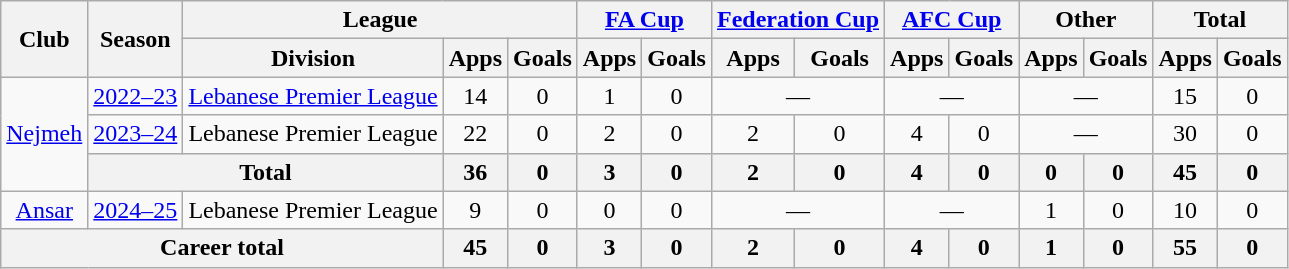<table class="wikitable" style="text-align:center">
<tr>
<th rowspan="2">Club</th>
<th rowspan="2">Season</th>
<th colspan="3">League</th>
<th colspan="2"><a href='#'>FA Cup</a></th>
<th colspan="2"><a href='#'>Federation Cup</a></th>
<th colspan="2"><a href='#'>AFC Cup</a></th>
<th colspan="2">Other</th>
<th colspan="2">Total</th>
</tr>
<tr>
<th>Division</th>
<th>Apps</th>
<th>Goals</th>
<th>Apps</th>
<th>Goals</th>
<th>Apps</th>
<th>Goals</th>
<th>Apps</th>
<th>Goals</th>
<th>Apps</th>
<th>Goals</th>
<th>Apps</th>
<th>Goals</th>
</tr>
<tr>
<td rowspan="3"><a href='#'>Nejmeh</a></td>
<td><a href='#'>2022–23</a></td>
<td><a href='#'>Lebanese Premier League</a></td>
<td>14</td>
<td>0</td>
<td>1</td>
<td>0</td>
<td colspan="2">—</td>
<td colspan="2">—</td>
<td colspan="2">—</td>
<td>15</td>
<td>0</td>
</tr>
<tr>
<td><a href='#'>2023–24</a></td>
<td>Lebanese Premier League</td>
<td>22</td>
<td>0</td>
<td>2</td>
<td>0</td>
<td>2</td>
<td>0</td>
<td>4</td>
<td>0</td>
<td colspan="2">—</td>
<td>30</td>
<td>0</td>
</tr>
<tr>
<th colspan="2">Total</th>
<th>36</th>
<th>0</th>
<th>3</th>
<th>0</th>
<th>2</th>
<th>0</th>
<th>4</th>
<th>0</th>
<th>0</th>
<th>0</th>
<th>45</th>
<th>0</th>
</tr>
<tr>
<td><a href='#'>Ansar</a></td>
<td><a href='#'>2024–25</a></td>
<td>Lebanese Premier League</td>
<td>9</td>
<td>0</td>
<td>0</td>
<td>0</td>
<td colspan="2">—</td>
<td colspan="2">—</td>
<td>1</td>
<td>0</td>
<td>10</td>
<td>0</td>
</tr>
<tr>
<th colspan="3">Career total</th>
<th>45</th>
<th>0</th>
<th>3</th>
<th>0</th>
<th>2</th>
<th>0</th>
<th>4</th>
<th>0</th>
<th>1</th>
<th>0</th>
<th>55</th>
<th>0</th>
</tr>
</table>
